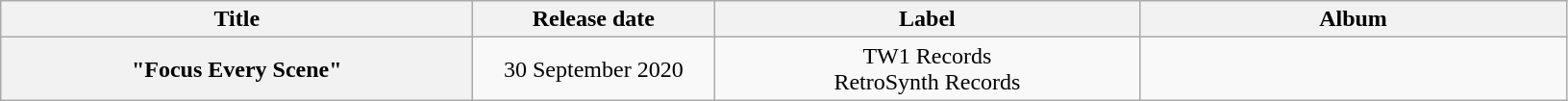<table class="wikitable plainrowheaders" style="text-align:center;">
<tr>
<th style="width:20em;">Title</th>
<th style="width:10em;">Release date</th>
<th style="width:18em;">Label</th>
<th style="width:18em;">Album</th>
</tr>
<tr>
<th scope="row">"Focus Every Scene"<br></th>
<td>30 September 2020</td>
<td>TW1 Records<br>RetroSynth Records</td>
<td></td>
</tr>
</table>
